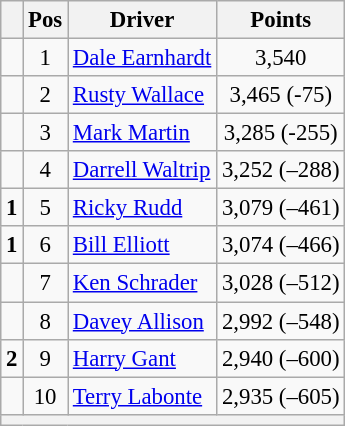<table class="wikitable" style="font-size: 95%;">
<tr>
<th></th>
<th>Pos</th>
<th>Driver</th>
<th>Points</th>
</tr>
<tr>
<td align="left"></td>
<td style="text-align:center;">1</td>
<td><a href='#'>Dale Earnhardt</a></td>
<td style="text-align:center;">3,540</td>
</tr>
<tr>
<td align="left"></td>
<td style="text-align:center;">2</td>
<td><a href='#'>Rusty Wallace</a></td>
<td style="text-align:center;">3,465 (-75)</td>
</tr>
<tr>
<td align="left"></td>
<td style="text-align:center;">3</td>
<td><a href='#'>Mark Martin</a></td>
<td style="text-align:center;">3,285 (-255)</td>
</tr>
<tr>
<td align="left"></td>
<td style="text-align:center;">4</td>
<td><a href='#'>Darrell Waltrip</a></td>
<td style="text-align:center;">3,252 (–288)</td>
</tr>
<tr>
<td align="left">  <strong>1</strong></td>
<td style="text-align:center;">5</td>
<td><a href='#'>Ricky Rudd</a></td>
<td style="text-align:center;">3,079 (–461)</td>
</tr>
<tr>
<td align="left">  <strong>1</strong></td>
<td style="text-align:center;">6</td>
<td><a href='#'>Bill Elliott</a></td>
<td style="text-align:center;">3,074 (–466)</td>
</tr>
<tr>
<td align="left"></td>
<td style="text-align:center;">7</td>
<td><a href='#'>Ken Schrader</a></td>
<td style="text-align:center;">3,028 (–512)</td>
</tr>
<tr>
<td align="left"></td>
<td style="text-align:center;">8</td>
<td><a href='#'>Davey Allison</a></td>
<td style="text-align:center;">2,992 (–548)</td>
</tr>
<tr>
<td align="left">  <strong>2</strong></td>
<td style="text-align:center;">9</td>
<td><a href='#'>Harry Gant</a></td>
<td style="text-align:center;">2,940 (–600)</td>
</tr>
<tr>
<td align="left"></td>
<td style="text-align:center;">10</td>
<td><a href='#'>Terry Labonte</a></td>
<td style="text-align:center;">2,935 (–605)</td>
</tr>
<tr class="sortbottom">
<th colspan="9"></th>
</tr>
</table>
